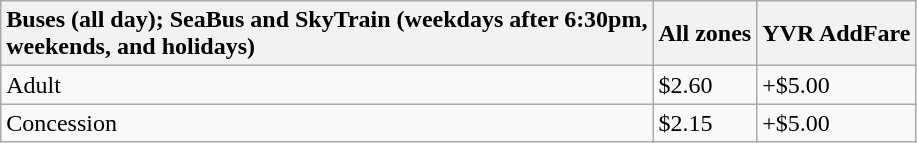<table class="wikitable">
<tr>
<th style="text-align: left;">Buses (all day); SeaBus and SkyTrain (weekdays after 6:30pm,<br>weekends, and holidays)</th>
<th>All zones</th>
<th>YVR AddFare</th>
</tr>
<tr>
<td>Adult</td>
<td>$2.60</td>
<td>+$5.00</td>
</tr>
<tr>
<td>Concession</td>
<td>$2.15</td>
<td>+$5.00</td>
</tr>
</table>
